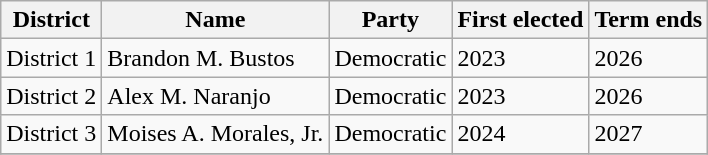<table class="wikitable sortable">
<tr>
<th>District</th>
<th>Name</th>
<th>Party</th>
<th>First elected</th>
<th>Term ends</th>
</tr>
<tr>
<td>District 1</td>
<td>Brandon M. Bustos</td>
<td>Democratic</td>
<td>2023</td>
<td>2026</td>
</tr>
<tr>
<td>District 2</td>
<td>Alex M. Naranjo</td>
<td>Democratic</td>
<td>2023</td>
<td>2026</td>
</tr>
<tr>
<td>District 3</td>
<td>Moises A. Morales, Jr.</td>
<td>Democratic</td>
<td>2024</td>
<td>2027</td>
</tr>
<tr>
</tr>
</table>
